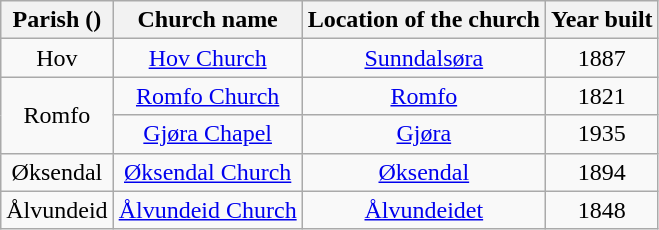<table class="wikitable" style="text-align:center">
<tr>
<th>Parish ()</th>
<th>Church name</th>
<th>Location of the church</th>
<th>Year built</th>
</tr>
<tr>
<td>Hov</td>
<td><a href='#'>Hov Church</a></td>
<td><a href='#'>Sunndalsøra</a></td>
<td>1887</td>
</tr>
<tr>
<td rowspan="2">Romfo</td>
<td><a href='#'>Romfo Church</a></td>
<td><a href='#'>Romfo</a></td>
<td>1821</td>
</tr>
<tr>
<td><a href='#'>Gjøra Chapel</a></td>
<td><a href='#'>Gjøra</a></td>
<td>1935</td>
</tr>
<tr>
<td>Øksendal</td>
<td><a href='#'>Øksendal Church</a></td>
<td><a href='#'>Øksendal</a></td>
<td>1894</td>
</tr>
<tr>
<td>Ålvundeid</td>
<td><a href='#'>Ålvundeid Church</a></td>
<td><a href='#'>Ålvundeidet</a></td>
<td>1848</td>
</tr>
</table>
